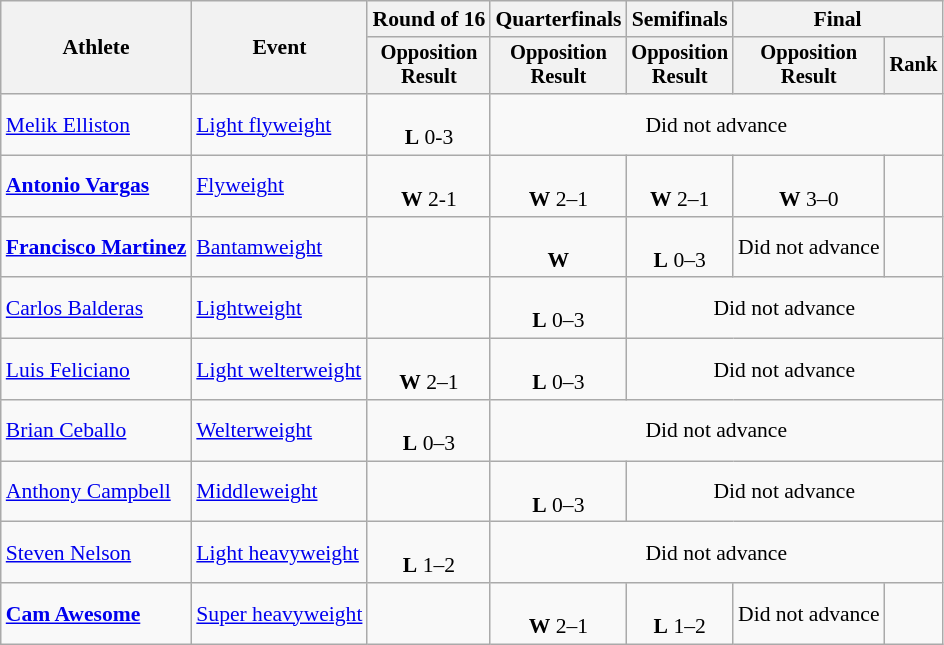<table class=wikitable style="font-size:90%;">
<tr>
<th rowspan=2>Athlete</th>
<th rowspan=2>Event</th>
<th>Round of 16</th>
<th>Quarterfinals</th>
<th>Semifinals</th>
<th colspan=2>Final</th>
</tr>
<tr style="font-size:95%">
<th>Opposition<br>Result</th>
<th>Opposition<br>Result</th>
<th>Opposition<br>Result</th>
<th>Opposition<br>Result</th>
<th>Rank</th>
</tr>
<tr align=center>
<td align=left><a href='#'>Melik Elliston</a></td>
<td align=left><a href='#'>Light flyweight</a></td>
<td><br><strong>L</strong> 0-3</td>
<td colspan=4>Did not advance</td>
</tr>
<tr align=center>
<td align=left><strong><a href='#'>Antonio Vargas</a></strong></td>
<td align=left><a href='#'>Flyweight</a></td>
<td><br><strong>W</strong> 2-1</td>
<td><br><strong>W</strong> 2–1</td>
<td><br><strong>W</strong> 2–1</td>
<td><br><strong>W</strong> 3–0</td>
<td></td>
</tr>
<tr align=center>
<td align=left><strong><a href='#'>Francisco Martinez</a></strong></td>
<td align=left><a href='#'>Bantamweight</a></td>
<td></td>
<td><br><strong>W </strong></td>
<td><br><strong>L</strong> 0–3</td>
<td>Did not advance</td>
<td></td>
</tr>
<tr align=center>
<td align=left><a href='#'>Carlos Balderas</a></td>
<td align=left><a href='#'>Lightweight</a></td>
<td></td>
<td><br><strong>L</strong> 0–3</td>
<td colspan=3>Did not advance</td>
</tr>
<tr align=center>
<td align=left><a href='#'>Luis Feliciano</a></td>
<td align=left><a href='#'>Light welterweight</a></td>
<td><br><strong>W</strong> 2–1</td>
<td><br><strong>L</strong> 0–3</td>
<td colspan=3>Did not advance</td>
</tr>
<tr align=center>
<td align=left><a href='#'>Brian Ceballo</a></td>
<td align=left><a href='#'>Welterweight</a></td>
<td><br><strong>L</strong> 0–3</td>
<td colspan=4>Did not advance</td>
</tr>
<tr align=center>
<td align=left><a href='#'>Anthony Campbell</a></td>
<td align=left><a href='#'>Middleweight</a></td>
<td></td>
<td><br><strong>L</strong> 0–3</td>
<td colspan=3>Did not advance</td>
</tr>
<tr align=center>
<td align=left><a href='#'>Steven Nelson</a></td>
<td align=left><a href='#'>Light heavyweight</a></td>
<td><br><strong>L</strong> 1–2</td>
<td colspan=4>Did not advance</td>
</tr>
<tr align=center>
<td align=left><strong><a href='#'>Cam Awesome</a></strong></td>
<td align=left><a href='#'>Super heavyweight</a></td>
<td></td>
<td><br><strong>W</strong> 2–1</td>
<td><br><strong>L</strong> 1–2</td>
<td>Did not advance</td>
<td></td>
</tr>
</table>
